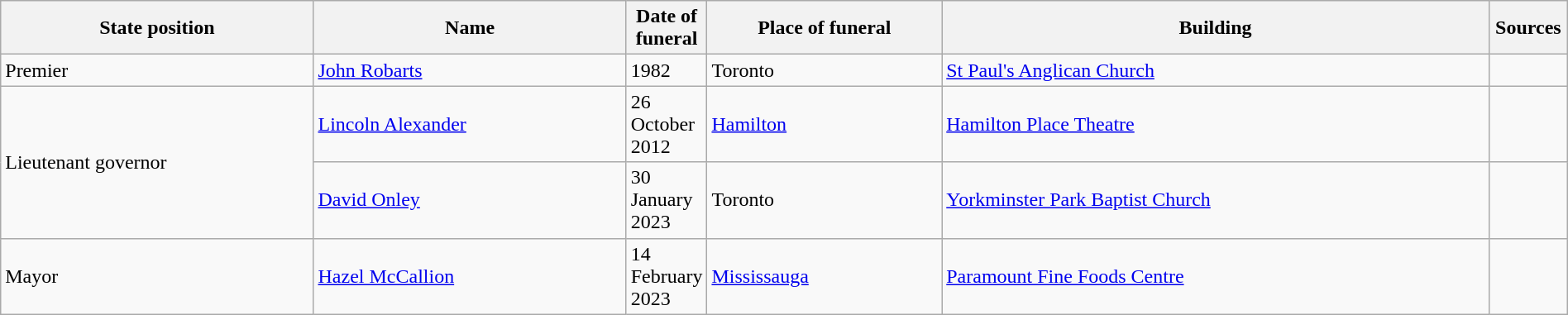<table class="wikitable" style="width:100%;">
<tr>
<th style="width:20%;">State position</th>
<th style="width:20%;">Name</th>
<th style="width:5%;">Date of funeral</th>
<th style="width:15%;">Place of funeral</th>
<th style="width:35%;">Building</th>
<th style="width:5%;">Sources</th>
</tr>
<tr>
<td>Premier</td>
<td><a href='#'>John Robarts</a></td>
<td>1982</td>
<td>Toronto</td>
<td><a href='#'>St Paul's Anglican Church</a></td>
<td></td>
</tr>
<tr>
<td rowspan="2">Lieutenant governor</td>
<td><a href='#'>Lincoln Alexander</a></td>
<td>26 October 2012</td>
<td><a href='#'>Hamilton</a></td>
<td><a href='#'>Hamilton Place Theatre</a></td>
<td></td>
</tr>
<tr>
<td><a href='#'>David Onley</a></td>
<td>30 January 2023</td>
<td>Toronto</td>
<td><a href='#'>Yorkminster Park Baptist Church</a></td>
<td></td>
</tr>
<tr>
<td>Mayor</td>
<td><a href='#'>Hazel McCallion</a></td>
<td>14 February 2023</td>
<td><a href='#'>Mississauga</a></td>
<td><a href='#'>Paramount Fine Foods Centre</a></td>
<td></td>
</tr>
</table>
